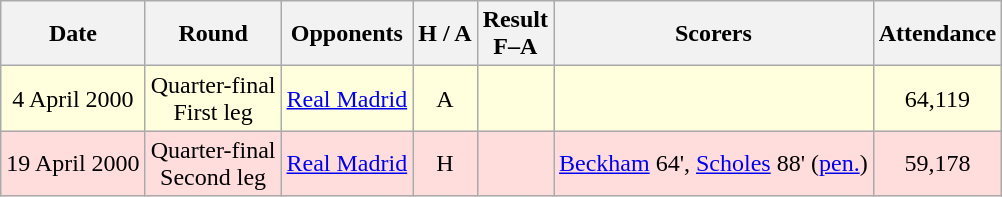<table class="wikitable" style="text-align:center">
<tr>
<th>Date</th>
<th>Round</th>
<th>Opponents</th>
<th>H / A</th>
<th>Result<br>F–A</th>
<th>Scorers</th>
<th>Attendance</th>
</tr>
<tr bgcolor="#ffffdd">
<td>4 April 2000</td>
<td>Quarter-final<br>First leg</td>
<td><a href='#'>Real Madrid</a></td>
<td>A</td>
<td></td>
<td></td>
<td>64,119</td>
</tr>
<tr bgcolor="#ffdddd">
<td>19 April 2000</td>
<td>Quarter-final<br>Second leg</td>
<td><a href='#'>Real Madrid</a></td>
<td>H</td>
<td></td>
<td><a href='#'>Beckham</a> 64', <a href='#'>Scholes</a> 88' (<a href='#'>pen.</a>)</td>
<td>59,178</td>
</tr>
</table>
